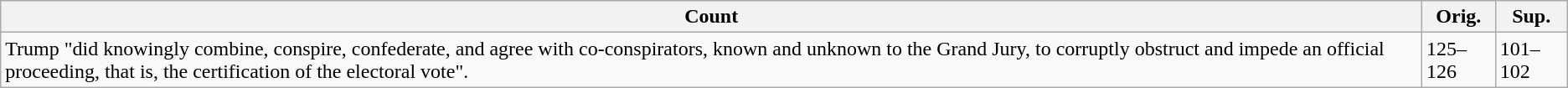<table class="wikitable">
<tr>
<th>Count</th>
<th>Orig.</th>
<th>Sup.</th>
</tr>
<tr>
<td>Trump "did knowingly combine, conspire, confederate, and agree with co-conspirators, known and unknown to the Grand Jury, to corruptly obstruct and impede an official proceeding, that is, the certification of the electoral vote".</td>
<td>125–126</td>
<td>101–102</td>
</tr>
</table>
